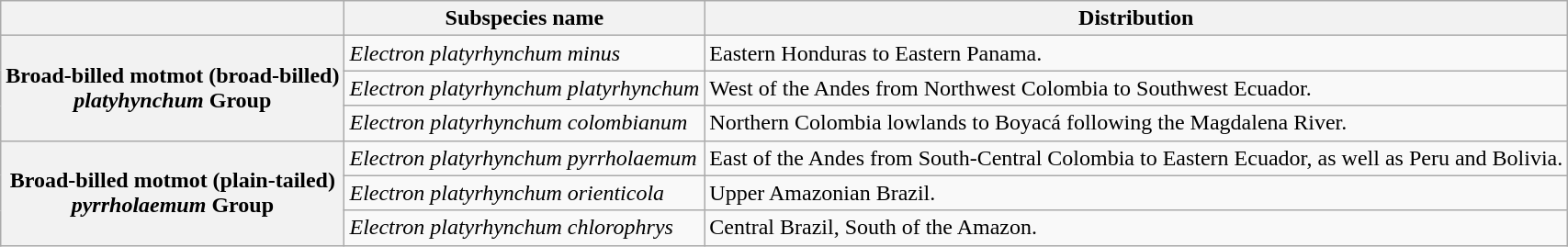<table class="wikitable">
<tr>
<th></th>
<th>Subspecies name</th>
<th>Distribution</th>
</tr>
<tr>
<th rowspan="3">Broad-billed motmot (broad-billed)<br><em>platyhynchum</em> Group</th>
<td><em>Electron platyrhynchum minus</em></td>
<td>Eastern Honduras to Eastern Panama.</td>
</tr>
<tr>
<td><em>Electron platyrhynchum platyrhynchum</em></td>
<td>West of the Andes from Northwest Colombia to Southwest Ecuador.</td>
</tr>
<tr>
<td><em>Electron platyrhynchum colombianum</em></td>
<td>Northern Colombia lowlands to Boyacá following the Magdalena River.</td>
</tr>
<tr>
<th rowspan="3">Broad-billed motmot (plain-tailed)<br><em>pyrrholaemum</em> Group</th>
<td><em>Electron platyrhynchum pyrrholaemum</em></td>
<td>East of the Andes from South-Central Colombia to Eastern Ecuador, as well as Peru and Bolivia.</td>
</tr>
<tr>
<td><em>Electron platyrhynchum orienticola</em></td>
<td>Upper Amazonian Brazil.</td>
</tr>
<tr>
<td><em>Electron platyrhynchum chlorophrys</em></td>
<td>Central Brazil, South of the Amazon.</td>
</tr>
</table>
